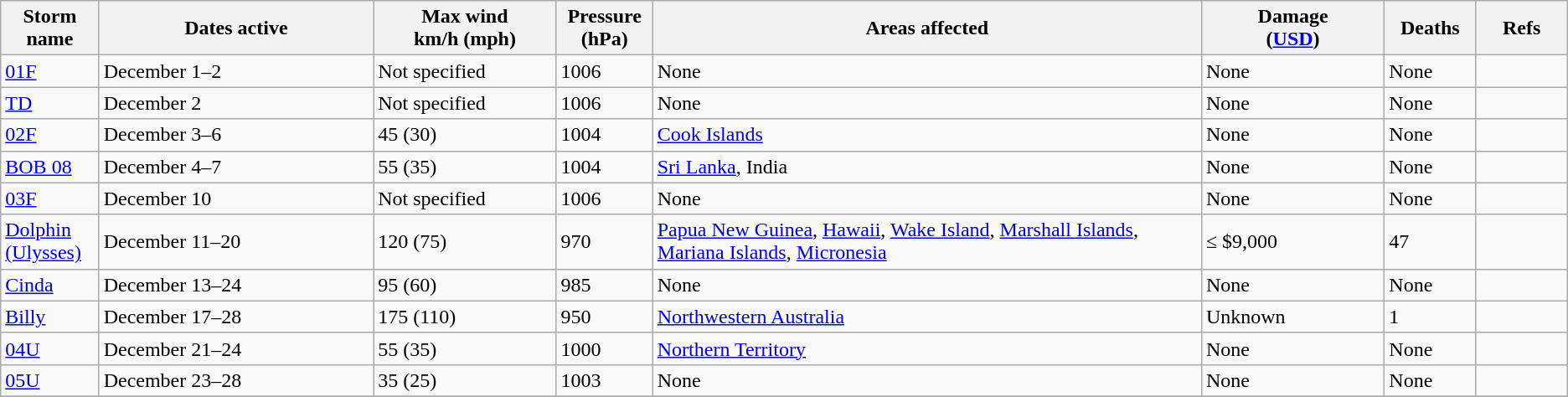<table class="wikitable sortable">
<tr>
<th width="5%">Storm name</th>
<th width="15%">Dates active</th>
<th width="10%">Max wind<br>km/h (mph)</th>
<th width="5%">Pressure<br>(hPa)</th>
<th width="30%">Areas affected</th>
<th width="10%">Damage<br>(<a href='#'>USD</a>)</th>
<th width="5%">Deaths</th>
<th width="5%">Refs</th>
</tr>
<tr>
<td><a href='#'>01F</a></td>
<td>December 1–2</td>
<td>Not specified</td>
<td>1006</td>
<td>None</td>
<td>None</td>
<td>None</td>
<td></td>
</tr>
<tr>
<td><a href='#'>TD</a></td>
<td>December 2</td>
<td>Not specified</td>
<td>1006</td>
<td>None</td>
<td>None</td>
<td>None</td>
<td></td>
</tr>
<tr>
<td><a href='#'>02F</a></td>
<td>December 3–6</td>
<td>45 (30)</td>
<td>1004</td>
<td><a href='#'>Cook Islands</a></td>
<td>None</td>
<td>None</td>
<td></td>
</tr>
<tr>
<td><a href='#'>BOB 08</a></td>
<td>December 4–7</td>
<td>55 (35)</td>
<td>1004</td>
<td><a href='#'>Sri Lanka</a>, India</td>
<td>None</td>
<td>None</td>
<td></td>
</tr>
<tr>
<td><a href='#'>03F</a></td>
<td>December 10</td>
<td>Not specified</td>
<td>1006</td>
<td>None</td>
<td>None</td>
<td>None</td>
<td></td>
</tr>
<tr>
<td><a href='#'>Dolphin (Ulysses)</a></td>
<td>December 11–20</td>
<td>120 (75)</td>
<td>970</td>
<td><a href='#'>Papua New Guinea</a>, <a href='#'>Hawaii</a>, <a href='#'>Wake Island</a>, <a href='#'>Marshall Islands</a>, <a href='#'>Mariana Islands</a>, <a href='#'>Micronesia</a></td>
<td>≤ $9,000</td>
<td>47</td>
<td></td>
</tr>
<tr>
<td><a href='#'>Cinda</a></td>
<td>December 13–24</td>
<td>95 (60)</td>
<td>985</td>
<td>None</td>
<td>None</td>
<td>None</td>
<td></td>
</tr>
<tr>
<td><a href='#'>Billy</a></td>
<td>December 17–28</td>
<td>175 (110)</td>
<td>950</td>
<td><a href='#'>Northwestern Australia</a></td>
<td>Unknown</td>
<td>1</td>
<td></td>
</tr>
<tr>
<td><a href='#'>04U</a></td>
<td>December 21–24</td>
<td>55 (35)</td>
<td>1000</td>
<td><a href='#'>Northern Territory</a></td>
<td>None</td>
<td>None</td>
<td></td>
</tr>
<tr>
<td><a href='#'>05U</a></td>
<td>December 23–28</td>
<td>35 (25)</td>
<td>1003</td>
<td>None</td>
<td>None</td>
<td>None</td>
<td></td>
</tr>
<tr>
</tr>
</table>
